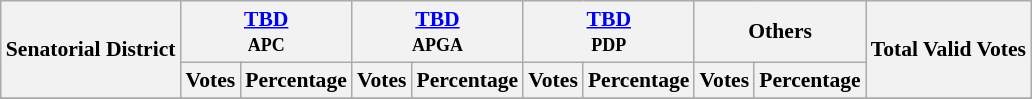<table class="wikitable sortable" style=" font-size: 90%">
<tr>
<th rowspan="2">Senatorial District</th>
<th colspan="2"><a href='#'>TBD</a><br><small>APC</small></th>
<th colspan="2"><a href='#'>TBD</a><br><small>APGA</small></th>
<th colspan="2"><a href='#'>TBD</a><br><small>PDP</small></th>
<th colspan="2">Others</th>
<th rowspan="2">Total Valid Votes</th>
</tr>
<tr>
<th>Votes</th>
<th>Percentage</th>
<th>Votes</th>
<th>Percentage</th>
<th>Votes</th>
<th>Percentage</th>
<th>Votes</th>
<th>Percentage</th>
</tr>
<tr>
</tr>
<tr>
</tr>
<tr>
</tr>
<tr>
</tr>
<tr>
</tr>
<tr>
</tr>
</table>
